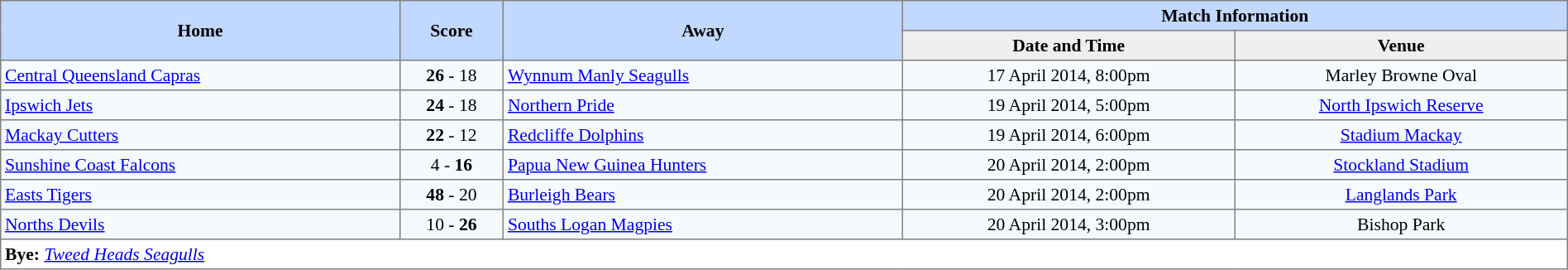<table border=1 style="border-collapse:collapse; font-size:90%; text-align:center;" cellpadding=3 cellspacing=0>
<tr bgcolor=#C1D8FF>
<th rowspan=2 width=12%>Home</th>
<th rowspan=2 width=3%>Score</th>
<th rowspan=2 width=12%>Away</th>
<th colspan=5>Match Information</th>
</tr>
<tr bgcolor=#EFEFEF>
<th width=10%>Date and Time</th>
<th width=10%>Venue</th>
</tr>
<tr bgcolor=#F5FAFF>
<td align=left> <a href='#'>Central Queensland Capras</a></td>
<td><strong>26</strong> - 18</td>
<td align=left> <a href='#'>Wynnum Manly Seagulls</a></td>
<td>17 April 2014, 8:00pm</td>
<td>Marley Browne Oval</td>
</tr>
<tr bgcolor=#F5FAFF>
<td align=left> <a href='#'>Ipswich Jets</a></td>
<td><strong>24</strong> - 18</td>
<td align=left> <a href='#'>Northern Pride</a></td>
<td>19 April 2014, 5:00pm</td>
<td><a href='#'>North Ipswich Reserve</a></td>
</tr>
<tr bgcolor=#F5FAFF>
<td align=left> <a href='#'>Mackay Cutters</a></td>
<td><strong>22</strong> - 12</td>
<td align=left> <a href='#'>Redcliffe Dolphins</a></td>
<td>19 April 2014, 6:00pm</td>
<td><a href='#'>Stadium Mackay</a></td>
</tr>
<tr bgcolor=#F5FAFF>
<td align=left> <a href='#'>Sunshine Coast Falcons</a></td>
<td>4 - <strong>16</strong></td>
<td align=left> <a href='#'>Papua New Guinea Hunters</a></td>
<td>20 April 2014, 2:00pm</td>
<td><a href='#'>Stockland Stadium</a></td>
</tr>
<tr bgcolor=#F5FAFF>
<td align=left> <a href='#'>Easts Tigers</a></td>
<td><strong>48</strong> - 20</td>
<td align=left> <a href='#'>Burleigh Bears</a></td>
<td>20 April 2014, 2:00pm</td>
<td><a href='#'>Langlands Park</a></td>
</tr>
<tr bgcolor=#F5FAFF>
<td align=left> <a href='#'>Norths Devils</a></td>
<td>10 - <strong>26</strong></td>
<td align=left> <a href='#'>Souths Logan Magpies</a></td>
<td>20 April 2014, 3:00pm</td>
<td>Bishop Park</td>
</tr>
<tr>
<td colspan="5" style="text-align:left;"><strong>Bye:</strong> <em><a href='#'>Tweed Heads Seagulls</a></em></td>
</tr>
</table>
